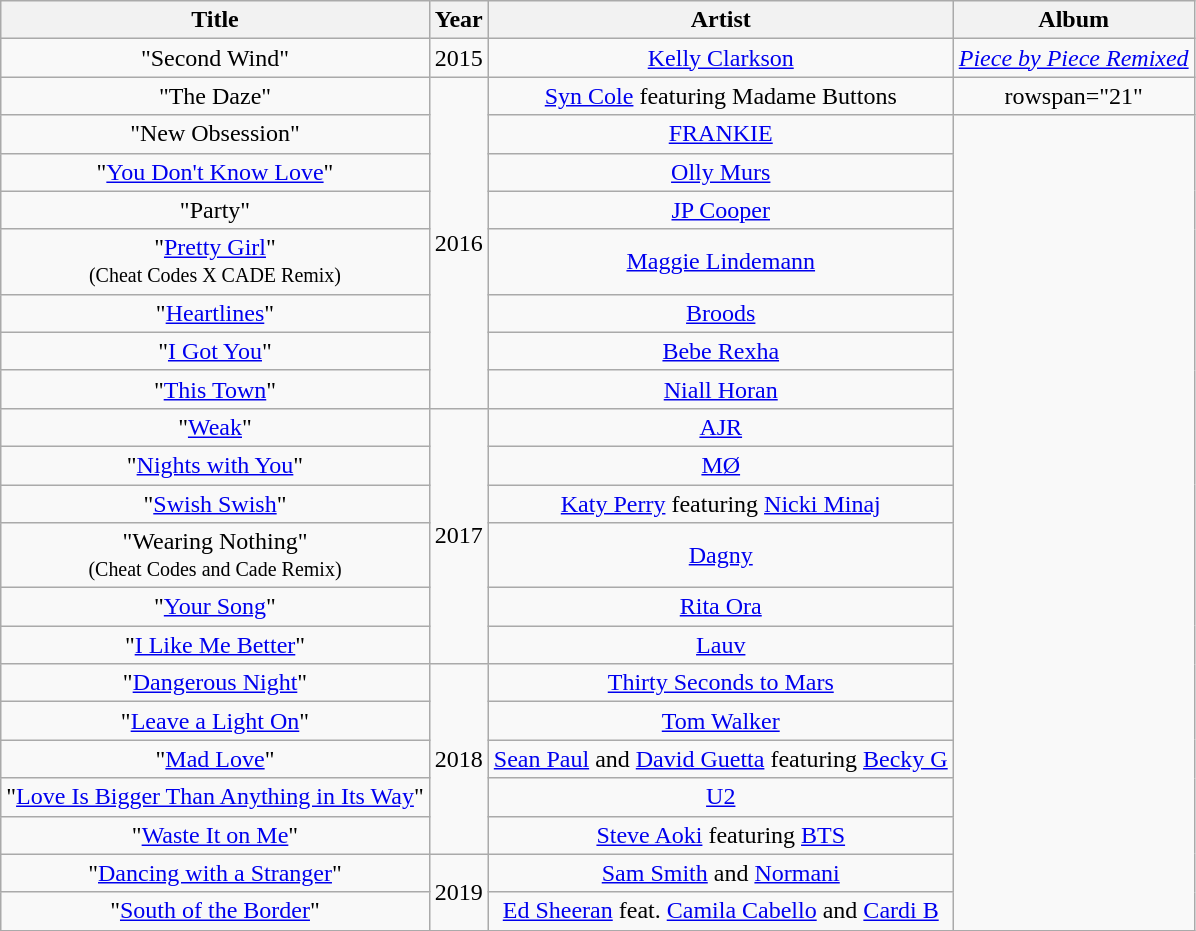<table class="wikitable plainrowheaders" style="text-align:center;" border="1">
<tr>
<th>Title</th>
<th>Year</th>
<th>Artist</th>
<th>Album</th>
</tr>
<tr>
<td>"Second Wind"</td>
<td>2015</td>
<td><a href='#'>Kelly Clarkson</a></td>
<td><em><a href='#'>Piece by Piece Remixed</a></em></td>
</tr>
<tr>
<td>"The Daze"</td>
<td rowspan="8">2016</td>
<td><a href='#'>Syn Cole</a> featuring Madame Buttons</td>
<td>rowspan="21" </td>
</tr>
<tr>
<td>"New Obsession"</td>
<td><a href='#'>FRANKIE</a></td>
</tr>
<tr>
<td>"<a href='#'>You Don't Know Love</a>"</td>
<td><a href='#'>Olly Murs</a></td>
</tr>
<tr>
<td>"Party"</td>
<td><a href='#'>JP Cooper</a></td>
</tr>
<tr>
<td>"<a href='#'>Pretty Girl</a>"<br><small>(Cheat Codes X CADE Remix)</small></td>
<td><a href='#'>Maggie Lindemann</a></td>
</tr>
<tr>
<td>"<a href='#'>Heartlines</a>"</td>
<td><a href='#'>Broods</a></td>
</tr>
<tr>
<td>"<a href='#'>I Got You</a>"</td>
<td><a href='#'>Bebe Rexha</a></td>
</tr>
<tr>
<td>"<a href='#'>This Town</a>"</td>
<td><a href='#'>Niall Horan</a></td>
</tr>
<tr>
<td>"<a href='#'>Weak</a>"</td>
<td rowspan="6">2017</td>
<td><a href='#'>AJR</a></td>
</tr>
<tr>
<td>"<a href='#'>Nights with You</a>"</td>
<td><a href='#'>MØ</a></td>
</tr>
<tr>
<td>"<a href='#'>Swish Swish</a>"</td>
<td><a href='#'>Katy Perry</a> featuring <a href='#'>Nicki Minaj</a></td>
</tr>
<tr>
<td>"Wearing Nothing"<br><small>(Cheat Codes and Cade Remix)</small></td>
<td><a href='#'>Dagny</a></td>
</tr>
<tr>
<td>"<a href='#'>Your Song</a>"</td>
<td><a href='#'>Rita Ora</a></td>
</tr>
<tr>
<td>"<a href='#'>I Like Me Better</a>"</td>
<td><a href='#'>Lauv</a></td>
</tr>
<tr>
<td>"<a href='#'>Dangerous Night</a>"</td>
<td rowspan="5">2018</td>
<td><a href='#'>Thirty Seconds to Mars</a></td>
</tr>
<tr>
<td>"<a href='#'>Leave a Light On</a>"</td>
<td><a href='#'>Tom Walker</a></td>
</tr>
<tr>
<td>"<a href='#'>Mad Love</a>"</td>
<td><a href='#'>Sean Paul</a> and <a href='#'>David Guetta</a> featuring <a href='#'>Becky G</a></td>
</tr>
<tr>
<td>"<a href='#'>Love Is Bigger Than Anything in Its Way</a>"</td>
<td><a href='#'>U2</a></td>
</tr>
<tr>
<td>"<a href='#'>Waste It on Me</a>"</td>
<td><a href='#'>Steve Aoki</a> featuring <a href='#'>BTS</a></td>
</tr>
<tr>
<td>"<a href='#'>Dancing with a Stranger</a>"</td>
<td rowspan="2">2019</td>
<td><a href='#'>Sam Smith</a> and <a href='#'>Normani</a></td>
</tr>
<tr>
<td>"<a href='#'>South of the Border</a>"</td>
<td><a href='#'>Ed Sheeran</a> feat. <a href='#'>Camila Cabello</a> and <a href='#'>Cardi B</a></td>
</tr>
</table>
